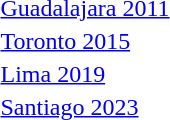<table>
<tr>
<td><a href='#'>Guadalajara 2011</a></td>
<td></td>
<td></td>
<td></td>
</tr>
<tr>
<td><a href='#'>Toronto 2015</a></td>
<td></td>
<td></td>
<td></td>
</tr>
<tr>
<td><a href='#'>Lima 2019</a></td>
<td></td>
<td></td>
<td></td>
</tr>
<tr>
<td><a href='#'>Santiago 2023</a></td>
<td></td>
<td></td>
<td></td>
</tr>
</table>
